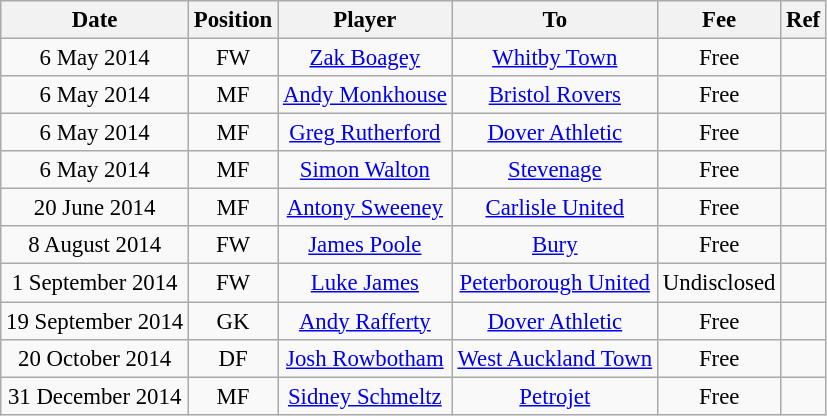<table class="wikitable" style="font-size: 95%; text-align: center;">
<tr>
<th>Date</th>
<th>Position</th>
<th>Player</th>
<th>To</th>
<th>Fee</th>
<th>Ref</th>
</tr>
<tr>
<td>6 May 2014</td>
<td>FW</td>
<td><a href='#'>Zak Boagey</a></td>
<td><a href='#'>Whitby Town</a></td>
<td>Free</td>
<td></td>
</tr>
<tr>
<td>6 May 2014</td>
<td>MF</td>
<td><a href='#'>Andy Monkhouse</a></td>
<td><a href='#'>Bristol Rovers</a></td>
<td>Free</td>
<td></td>
</tr>
<tr>
<td>6 May 2014</td>
<td>MF</td>
<td><a href='#'>Greg Rutherford</a></td>
<td><a href='#'>Dover Athletic</a></td>
<td>Free</td>
<td></td>
</tr>
<tr>
<td>6 May 2014</td>
<td>MF</td>
<td><a href='#'>Simon Walton</a></td>
<td><a href='#'>Stevenage</a></td>
<td>Free</td>
<td></td>
</tr>
<tr>
<td>20 June 2014</td>
<td>MF</td>
<td><a href='#'>Antony Sweeney</a></td>
<td><a href='#'>Carlisle United</a></td>
<td>Free</td>
<td></td>
</tr>
<tr>
<td>8 August 2014</td>
<td>FW</td>
<td><a href='#'>James Poole</a></td>
<td><a href='#'>Bury</a></td>
<td>Free</td>
<td></td>
</tr>
<tr>
<td>1 September 2014</td>
<td>FW</td>
<td><a href='#'>Luke James</a></td>
<td><a href='#'>Peterborough United</a></td>
<td>Undisclosed</td>
<td></td>
</tr>
<tr>
<td>19 September 2014</td>
<td>GK</td>
<td><a href='#'>Andy Rafferty</a></td>
<td><a href='#'>Dover Athletic</a></td>
<td>Free</td>
<td></td>
</tr>
<tr>
<td>20 October 2014</td>
<td>DF</td>
<td><a href='#'>Josh Rowbotham</a></td>
<td><a href='#'>West Auckland Town</a></td>
<td>Free</td>
<td></td>
</tr>
<tr>
<td>31 December 2014</td>
<td>MF</td>
<td><a href='#'>Sidney Schmeltz</a></td>
<td><a href='#'>Petrojet</a></td>
<td>Free</td>
<td></td>
</tr>
</table>
